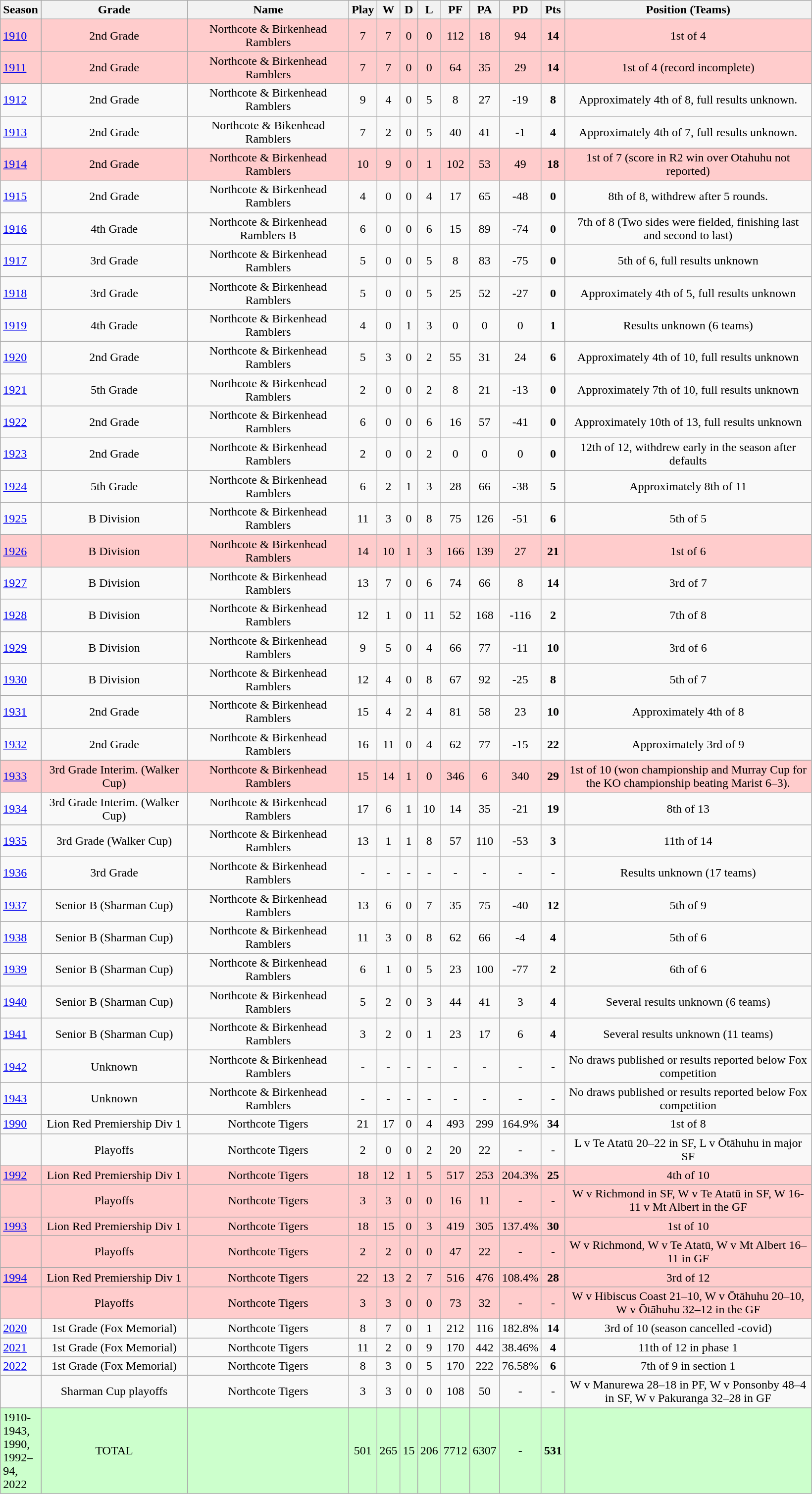<table class="wikitable" style="text-align:center;">
<tr>
<th width=40>Season</th>
<th width=190 abbr="Grade">Grade</th>
<th width=210 abbr="Name">Name</th>
<th width=15 abbr="Played">Play</th>
<th width=15 abbr="Won">W</th>
<th width=15 abbr="Drawn">D</th>
<th width=12 abbr="Lost">L</th>
<th width=20 abbr="Points for">PF</th>
<th width=20 abbr="Points against">PA</th>
<th width=20 abbr="Points difference">PD</th>
<th width=20 abbr="Points">Pts</th>
<th width=325>Position (Teams)</th>
</tr>
<tr style="background: #FFCCCC;">
<td style="text-align:left;"><a href='#'>1910</a></td>
<td>2nd Grade</td>
<td>Northcote & Birkenhead Ramblers</td>
<td>7</td>
<td>7</td>
<td>0</td>
<td>0</td>
<td>112</td>
<td>18</td>
<td>94</td>
<td><strong>14</strong></td>
<td>1st of 4</td>
</tr>
<tr style="background: #FFCCCC;">
<td style="text-align:left;"><a href='#'>1911</a></td>
<td>2nd Grade</td>
<td>Northcote & Birkenhead Ramblers</td>
<td>7</td>
<td>7</td>
<td>0</td>
<td>0</td>
<td>64</td>
<td>35</td>
<td>29</td>
<td><strong>14</strong></td>
<td>1st of 4 (record incomplete)</td>
</tr>
<tr>
<td style="text-align:left;"><a href='#'>1912</a></td>
<td>2nd Grade</td>
<td>Northcote & Birkenhead Ramblers</td>
<td>9</td>
<td>4</td>
<td>0</td>
<td>5</td>
<td>8</td>
<td>27</td>
<td>-19</td>
<td><strong>8</strong></td>
<td>Approximately 4th of 8, full results unknown.</td>
</tr>
<tr>
<td style="text-align:left;"><a href='#'>1913</a></td>
<td>2nd Grade</td>
<td>Northcote & Bikenhead Ramblers</td>
<td>7</td>
<td>2</td>
<td>0</td>
<td>5</td>
<td>40</td>
<td>41</td>
<td>-1</td>
<td><strong>4</strong></td>
<td>Approximately 4th of 7, full results unknown.</td>
</tr>
<tr style="background: #FFCCCC;">
<td style="text-align:left;"><a href='#'>1914</a></td>
<td>2nd Grade</td>
<td>Northcote & Birkenhead Ramblers</td>
<td>10</td>
<td>9</td>
<td>0</td>
<td>1</td>
<td>102</td>
<td>53</td>
<td>49</td>
<td><strong>18</strong></td>
<td>1st of 7 (score in R2 win over Otahuhu not reported)</td>
</tr>
<tr>
<td style="text-align:left;"><a href='#'>1915</a></td>
<td>2nd Grade</td>
<td>Northcote & Birkenhead Ramblers</td>
<td>4</td>
<td>0</td>
<td>0</td>
<td>4</td>
<td>17</td>
<td>65</td>
<td>-48</td>
<td><strong>0</strong></td>
<td>8th of 8, withdrew after 5 rounds.</td>
</tr>
<tr>
<td style="text-align:left;"><a href='#'>1916</a></td>
<td>4th Grade</td>
<td>Northcote & Birkenhead Ramblers B</td>
<td>6</td>
<td>0</td>
<td>0</td>
<td>6</td>
<td>15</td>
<td>89</td>
<td>-74</td>
<td><strong>0</strong></td>
<td>7th of 8 (Two sides were fielded, finishing last and second to last)</td>
</tr>
<tr>
<td style="text-align:left;"><a href='#'>1917</a></td>
<td>3rd Grade</td>
<td>Northcote & Birkenhead Ramblers</td>
<td>5</td>
<td>0</td>
<td>0</td>
<td>5</td>
<td>8</td>
<td>83</td>
<td>-75</td>
<td><strong>0</strong></td>
<td>5th of 6, full results unknown</td>
</tr>
<tr>
<td style="text-align:left;"><a href='#'>1918</a></td>
<td>3rd Grade</td>
<td>Northcote & Birkenhead Ramblers</td>
<td>5</td>
<td>0</td>
<td>0</td>
<td>5</td>
<td>25</td>
<td>52</td>
<td>-27</td>
<td><strong>0</strong></td>
<td>Approximately 4th of 5, full results unknown</td>
</tr>
<tr>
<td style="text-align:left;"><a href='#'>1919</a></td>
<td>4th Grade</td>
<td>Northcote & Birkenhead Ramblers</td>
<td>4</td>
<td>0</td>
<td>1</td>
<td>3</td>
<td>0</td>
<td>0</td>
<td>0</td>
<td><strong>1</strong></td>
<td>Results unknown (6 teams)</td>
</tr>
<tr>
<td style="text-align:left;"><a href='#'>1920</a></td>
<td>2nd Grade</td>
<td>Northcote & Birkenhead Ramblers</td>
<td>5</td>
<td>3</td>
<td>0</td>
<td>2</td>
<td>55</td>
<td>31</td>
<td>24</td>
<td><strong>6</strong></td>
<td>Approximately 4th of 10, full results unknown</td>
</tr>
<tr>
<td style="text-align:left;"><a href='#'>1921</a></td>
<td>5th Grade</td>
<td>Northcote & Birkenhead Ramblers</td>
<td>2</td>
<td>0</td>
<td>0</td>
<td>2</td>
<td>8</td>
<td>21</td>
<td>-13</td>
<td><strong>0</strong></td>
<td>Approximately 7th of 10, full results unknown</td>
</tr>
<tr>
<td style="text-align:left;"><a href='#'>1922</a></td>
<td>2nd Grade</td>
<td>Northcote & Birkenhead Ramblers</td>
<td>6</td>
<td>0</td>
<td>0</td>
<td>6</td>
<td>16</td>
<td>57</td>
<td>-41</td>
<td><strong>0</strong></td>
<td>Approximately 10th of 13, full results unknown</td>
</tr>
<tr>
<td style="text-align:left;"><a href='#'>1923</a></td>
<td>2nd Grade</td>
<td>Northcote & Birkenhead Ramblers</td>
<td>2</td>
<td>0</td>
<td>0</td>
<td>2</td>
<td>0</td>
<td>0</td>
<td>0</td>
<td><strong>0</strong></td>
<td>12th of 12, withdrew early in the season after defaults</td>
</tr>
<tr>
<td style="text-align:left;"><a href='#'>1924</a></td>
<td>5th Grade</td>
<td>Northcote & Birkenhead Ramblers</td>
<td>6</td>
<td>2</td>
<td>1</td>
<td>3</td>
<td>28</td>
<td>66</td>
<td>-38</td>
<td><strong>5</strong></td>
<td>Approximately 8th of 11</td>
</tr>
<tr>
<td style="text-align:left;"><a href='#'>1925</a></td>
<td>B Division</td>
<td>Northcote & Birkenhead Ramblers</td>
<td>11</td>
<td>3</td>
<td>0</td>
<td>8</td>
<td>75</td>
<td>126</td>
<td>-51</td>
<td><strong>6</strong></td>
<td>5th of 5</td>
</tr>
<tr style="background: #FFCCCC;">
<td style="text-align:left;"><a href='#'>1926</a></td>
<td>B Division</td>
<td>Northcote & Birkenhead Ramblers</td>
<td>14</td>
<td>10</td>
<td>1</td>
<td>3</td>
<td>166</td>
<td>139</td>
<td>27</td>
<td><strong>21</strong></td>
<td>1st of 6</td>
</tr>
<tr>
<td style="text-align:left;"><a href='#'>1927</a></td>
<td>B Division</td>
<td>Northcote & Birkenhead Ramblers</td>
<td>13</td>
<td>7</td>
<td>0</td>
<td>6</td>
<td>74</td>
<td>66</td>
<td>8</td>
<td><strong>14</strong></td>
<td>3rd of 7</td>
</tr>
<tr>
<td style="text-align:left;"><a href='#'>1928</a></td>
<td>B Division</td>
<td>Northcote & Birkenhead Ramblers</td>
<td>12</td>
<td>1</td>
<td>0</td>
<td>11</td>
<td>52</td>
<td>168</td>
<td>-116</td>
<td><strong>2</strong></td>
<td>7th of 8</td>
</tr>
<tr>
<td style="text-align:left;"><a href='#'>1929</a></td>
<td>B Division</td>
<td>Northcote & Birkenhead Ramblers</td>
<td>9</td>
<td>5</td>
<td>0</td>
<td>4</td>
<td>66</td>
<td>77</td>
<td>-11</td>
<td><strong>10</strong></td>
<td>3rd of 6</td>
</tr>
<tr>
<td style="text-align:left;"><a href='#'>1930</a></td>
<td>B Division</td>
<td>Northcote & Birkenhead Ramblers</td>
<td>12</td>
<td>4</td>
<td>0</td>
<td>8</td>
<td>67</td>
<td>92</td>
<td>-25</td>
<td><strong>8</strong></td>
<td>5th of 7</td>
</tr>
<tr>
<td style="text-align:left;"><a href='#'>1931</a></td>
<td>2nd Grade</td>
<td>Northcote & Birkenhead Ramblers</td>
<td>15</td>
<td>4</td>
<td>2</td>
<td>4</td>
<td>81</td>
<td>58</td>
<td>23</td>
<td><strong>10</strong></td>
<td>Approximately 4th of 8</td>
</tr>
<tr>
<td style="text-align:left;"><a href='#'>1932</a></td>
<td>2nd Grade</td>
<td>Northcote & Birkenhead Ramblers</td>
<td>16</td>
<td>11</td>
<td>0</td>
<td>4</td>
<td>62</td>
<td>77</td>
<td>-15</td>
<td><strong>22</strong></td>
<td>Approximately 3rd of 9</td>
</tr>
<tr style="background: #FFCCCC;">
<td style="text-align:left;"><a href='#'>1933</a></td>
<td>3rd Grade Interim. (Walker Cup)</td>
<td>Northcote & Birkenhead Ramblers</td>
<td>15</td>
<td>14</td>
<td>1</td>
<td>0</td>
<td>346</td>
<td>6</td>
<td>340</td>
<td><strong>29</strong></td>
<td>1st of 10 (won championship and Murray Cup for the KO championship beating Marist 6–3).</td>
</tr>
<tr>
<td style="text-align:left;"><a href='#'>1934</a></td>
<td>3rd Grade Interim. (Walker Cup)</td>
<td>Northcote & Birkenhead Ramblers</td>
<td>17</td>
<td>6</td>
<td>1</td>
<td>10</td>
<td>14</td>
<td>35</td>
<td>-21</td>
<td><strong>19</strong></td>
<td>8th of 13</td>
</tr>
<tr>
<td style="text-align:left;"><a href='#'>1935</a></td>
<td>3rd Grade (Walker Cup)</td>
<td>Northcote & Birkenhead Ramblers</td>
<td>13</td>
<td>1</td>
<td>1</td>
<td>8</td>
<td>57</td>
<td>110</td>
<td>-53</td>
<td><strong>3</strong></td>
<td>11th of 14</td>
</tr>
<tr>
<td style="text-align:left;"><a href='#'>1936</a></td>
<td>3rd Grade</td>
<td>Northcote & Birkenhead Ramblers</td>
<td>-</td>
<td>-</td>
<td>-</td>
<td>-</td>
<td>-</td>
<td>-</td>
<td>-</td>
<td><strong>-</strong></td>
<td>Results unknown (17 teams)</td>
</tr>
<tr>
<td style="text-align:left;"><a href='#'>1937</a></td>
<td>Senior B (Sharman Cup)</td>
<td>Northcote & Birkenhead Ramblers</td>
<td>13</td>
<td>6</td>
<td>0</td>
<td>7</td>
<td>35</td>
<td>75</td>
<td>-40</td>
<td><strong>12</strong></td>
<td>5th of 9</td>
</tr>
<tr>
<td style="text-align:left;"><a href='#'>1938</a></td>
<td>Senior B (Sharman Cup)</td>
<td>Northcote & Birkenhead Ramblers</td>
<td>11</td>
<td>3</td>
<td>0</td>
<td>8</td>
<td>62</td>
<td>66</td>
<td>-4</td>
<td><strong>4</strong></td>
<td>5th of 6</td>
</tr>
<tr>
<td style="text-align:left;"><a href='#'>1939</a></td>
<td>Senior B (Sharman Cup)</td>
<td>Northcote & Birkenhead Ramblers</td>
<td>6</td>
<td>1</td>
<td>0</td>
<td>5</td>
<td>23</td>
<td>100</td>
<td>-77</td>
<td><strong>2</strong></td>
<td>6th of 6</td>
</tr>
<tr>
<td style="text-align:left;"><a href='#'>1940</a></td>
<td>Senior B (Sharman Cup)</td>
<td>Northcote & Birkenhead Ramblers</td>
<td>5</td>
<td>2</td>
<td>0</td>
<td>3</td>
<td>44</td>
<td>41</td>
<td>3</td>
<td><strong>4</strong></td>
<td>Several results unknown (6 teams)</td>
</tr>
<tr>
<td style="text-align:left;"><a href='#'>1941</a></td>
<td>Senior B (Sharman Cup)</td>
<td>Northcote & Birkenhead Ramblers</td>
<td>3</td>
<td>2</td>
<td>0</td>
<td>1</td>
<td>23</td>
<td>17</td>
<td>6</td>
<td><strong>4</strong></td>
<td>Several results unknown (11 teams)</td>
</tr>
<tr>
<td style="text-align:left;"><a href='#'>1942</a></td>
<td>Unknown</td>
<td>Northcote & Birkenhead Ramblers</td>
<td>-</td>
<td>-</td>
<td>-</td>
<td>-</td>
<td>-</td>
<td>-</td>
<td>-</td>
<td><strong>-</strong></td>
<td>No draws published or results reported below Fox competition</td>
</tr>
<tr>
<td style="text-align:left;"><a href='#'>1943</a></td>
<td>Unknown</td>
<td>Northcote & Birkenhead Ramblers</td>
<td>-</td>
<td>-</td>
<td>-</td>
<td>-</td>
<td>-</td>
<td>-</td>
<td>-</td>
<td><strong>-</strong></td>
<td>No draws published or results reported below Fox competition</td>
</tr>
<tr>
<td style="text-align:left;"><a href='#'>1990</a></td>
<td>Lion Red Premiership Div 1</td>
<td>Northcote Tigers</td>
<td>21</td>
<td>17</td>
<td>0</td>
<td>4</td>
<td>493</td>
<td>299</td>
<td>164.9%</td>
<td><strong>34</strong></td>
<td>1st of 8</td>
</tr>
<tr>
<td style="text-align:left;"></td>
<td>Playoffs</td>
<td>Northcote Tigers</td>
<td>2</td>
<td>0</td>
<td>0</td>
<td>2</td>
<td>20</td>
<td>22</td>
<td>-</td>
<td>-</td>
<td>L v Te Atatū 20–22 in SF, L v Ōtāhuhu in major SF</td>
</tr>
<tr style="background: #FFCCCC;">
<td style="text-align:left;"><a href='#'>1992</a></td>
<td>Lion Red Premiership Div 1</td>
<td>Northcote Tigers</td>
<td>18</td>
<td>12</td>
<td>1</td>
<td>5</td>
<td>517</td>
<td>253</td>
<td>204.3%</td>
<td><strong>25</strong></td>
<td>4th of 10</td>
</tr>
<tr style="background: #FFCCCC;">
<td style="text-align:left;"></td>
<td>Playoffs</td>
<td>Northcote Tigers</td>
<td>3</td>
<td>3</td>
<td>0</td>
<td>0</td>
<td>16</td>
<td>11</td>
<td>-</td>
<td>-</td>
<td>W v Richmond in SF, W v Te Atatū in SF, W 16-11 v Mt Albert in the GF</td>
</tr>
<tr style="background: #FFCCCC;">
<td style="text-align:left;"><a href='#'>1993</a></td>
<td>Lion Red Premiership Div 1</td>
<td>Northcote Tigers</td>
<td>18</td>
<td>15</td>
<td>0</td>
<td>3</td>
<td>419</td>
<td>305</td>
<td>137.4%</td>
<td><strong>30</strong></td>
<td>1st of 10</td>
</tr>
<tr style="background: #FFCCCC;">
<td style="text-align:left;"></td>
<td>Playoffs</td>
<td>Northcote Tigers</td>
<td>2</td>
<td>2</td>
<td>0</td>
<td>0</td>
<td>47</td>
<td>22</td>
<td>-</td>
<td>-</td>
<td>W v Richmond, W v Te Atatū, W v Mt Albert 16–11 in GF</td>
</tr>
<tr style="background: #FFCCCC;">
<td style="text-align:left;"><a href='#'>1994</a></td>
<td>Lion Red Premiership Div 1</td>
<td>Northcote Tigers</td>
<td>22</td>
<td>13</td>
<td>2</td>
<td>7</td>
<td>516</td>
<td>476</td>
<td>108.4%</td>
<td><strong>28</strong></td>
<td>3rd of 12</td>
</tr>
<tr style="background: #FFCCCC;">
<td style="text-align:left;"></td>
<td>Playoffs</td>
<td>Northcote Tigers</td>
<td>3</td>
<td>3</td>
<td>0</td>
<td>0</td>
<td>73</td>
<td>32</td>
<td>-</td>
<td>-</td>
<td>W v Hibiscus Coast 21–10, W v Ōtāhuhu 20–10, W v Ōtāhuhu 32–12 in the GF</td>
</tr>
<tr>
<td style="text-align:left;"><a href='#'>2020</a></td>
<td>1st Grade (Fox Memorial)</td>
<td>Northcote Tigers</td>
<td>8</td>
<td>7</td>
<td>0</td>
<td>1</td>
<td>212</td>
<td>116</td>
<td>182.8%</td>
<td><strong>14</strong></td>
<td>3rd of 10 (season cancelled -covid)</td>
</tr>
<tr>
<td style="text-align:left;"><a href='#'>2021</a></td>
<td>1st Grade (Fox Memorial)</td>
<td>Northcote Tigers</td>
<td>11</td>
<td>2</td>
<td>0</td>
<td>9</td>
<td>170</td>
<td>442</td>
<td>38.46%</td>
<td><strong>4</strong></td>
<td>11th of 12 in phase 1</td>
</tr>
<tr>
<td style="text-align:left;"><a href='#'>2022</a></td>
<td>1st Grade (Fox Memorial)</td>
<td>Northcote Tigers</td>
<td>8</td>
<td>3</td>
<td>0</td>
<td>5</td>
<td>170</td>
<td>222</td>
<td>76.58%</td>
<td><strong>6</strong></td>
<td>7th of 9 in section 1</td>
</tr>
<tr>
<td style="text-align:left;"></td>
<td>Sharman Cup playoffs</td>
<td>Northcote Tigers</td>
<td>3</td>
<td>3</td>
<td>0</td>
<td>0</td>
<td>108</td>
<td>50</td>
<td>-</td>
<td>-</td>
<td>W v Manurewa 28–18 in PF, W v Ponsonby 48–4 in SF, W v Pakuranga 32–28 in GF</td>
</tr>
<tr>
</tr>
<tr style="background: #ccffcc;">
<td style="text-align:left;">1910-1943, 1990, 1992–94, 2022</td>
<td>TOTAL</td>
<td></td>
<td>501</td>
<td>265</td>
<td>15</td>
<td>206</td>
<td>7712</td>
<td>6307</td>
<td>-</td>
<td><strong>531</strong></td>
<td></td>
</tr>
</table>
